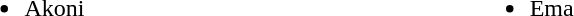<table width="50%">
<tr>
<td><br><ul><li>Akoni</li></ul></td>
<td><br><ul><li>Ema</li></ul></td>
</tr>
</table>
